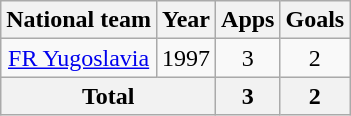<table class="wikitable" style="text-align:center">
<tr>
<th>National team</th>
<th>Year</th>
<th>Apps</th>
<th>Goals</th>
</tr>
<tr>
<td><a href='#'>FR Yugoslavia</a></td>
<td>1997</td>
<td>3</td>
<td>2</td>
</tr>
<tr>
<th colspan="2">Total</th>
<th>3</th>
<th>2</th>
</tr>
</table>
